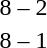<table style="text-align:center">
<tr>
<th width=200></th>
<th width=100></th>
<th width=200></th>
</tr>
<tr>
<td align=right><strong></strong></td>
<td>8 – 2</td>
<td align=left></td>
</tr>
<tr>
<td align=right><strong></strong></td>
<td>8 – 1</td>
<td align=left></td>
</tr>
</table>
